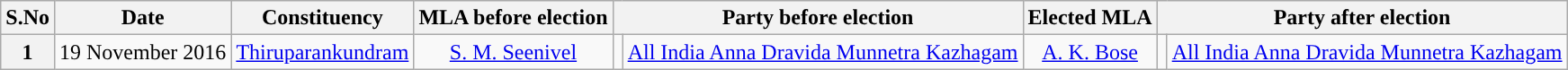<table class="wikitable sortable" style="text-align:center;">
<tr>
<th>S.No</th>
<th>Date</th>
<th>Constituency</th>
<th>MLA before election</th>
<th colspan="2">Party before election</th>
<th>Elected MLA</th>
<th colspan="2">Party after election</th>
</tr>
<tr>
<th>1</th>
<td>19 November 2016</td>
<td><a href='#'>Thiruparankundram</a></td>
<td><a href='#'>S. M. Seenivel</a></td>
<td></td>
<td><a href='#'>All India Anna Dravida Munnetra Kazhagam</a></td>
<td><a href='#'>A. K. Bose</a></td>
<td></td>
<td><a href='#'>All India Anna Dravida Munnetra Kazhagam</a></td>
</tr>
</table>
